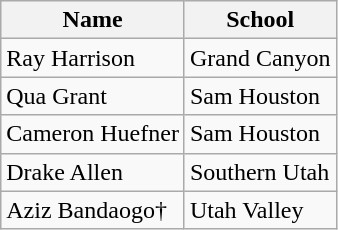<table class="wikitable">
<tr>
<th>Name</th>
<th>School</th>
</tr>
<tr>
<td>Ray Harrison</td>
<td>Grand Canyon</td>
</tr>
<tr>
<td>Qua Grant</td>
<td>Sam Houston</td>
</tr>
<tr>
<td>Cameron Huefner</td>
<td>Sam Houston</td>
</tr>
<tr>
<td>Drake Allen</td>
<td>Southern Utah</td>
</tr>
<tr>
<td>Aziz Bandaogo†</td>
<td>Utah Valley</td>
</tr>
</table>
